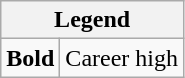<table class="wikitable mw-collapsible mw-collapsed">
<tr>
<th colspan="2">Legend</th>
</tr>
<tr>
<td><strong>Bold</strong></td>
<td>Career high</td>
</tr>
</table>
